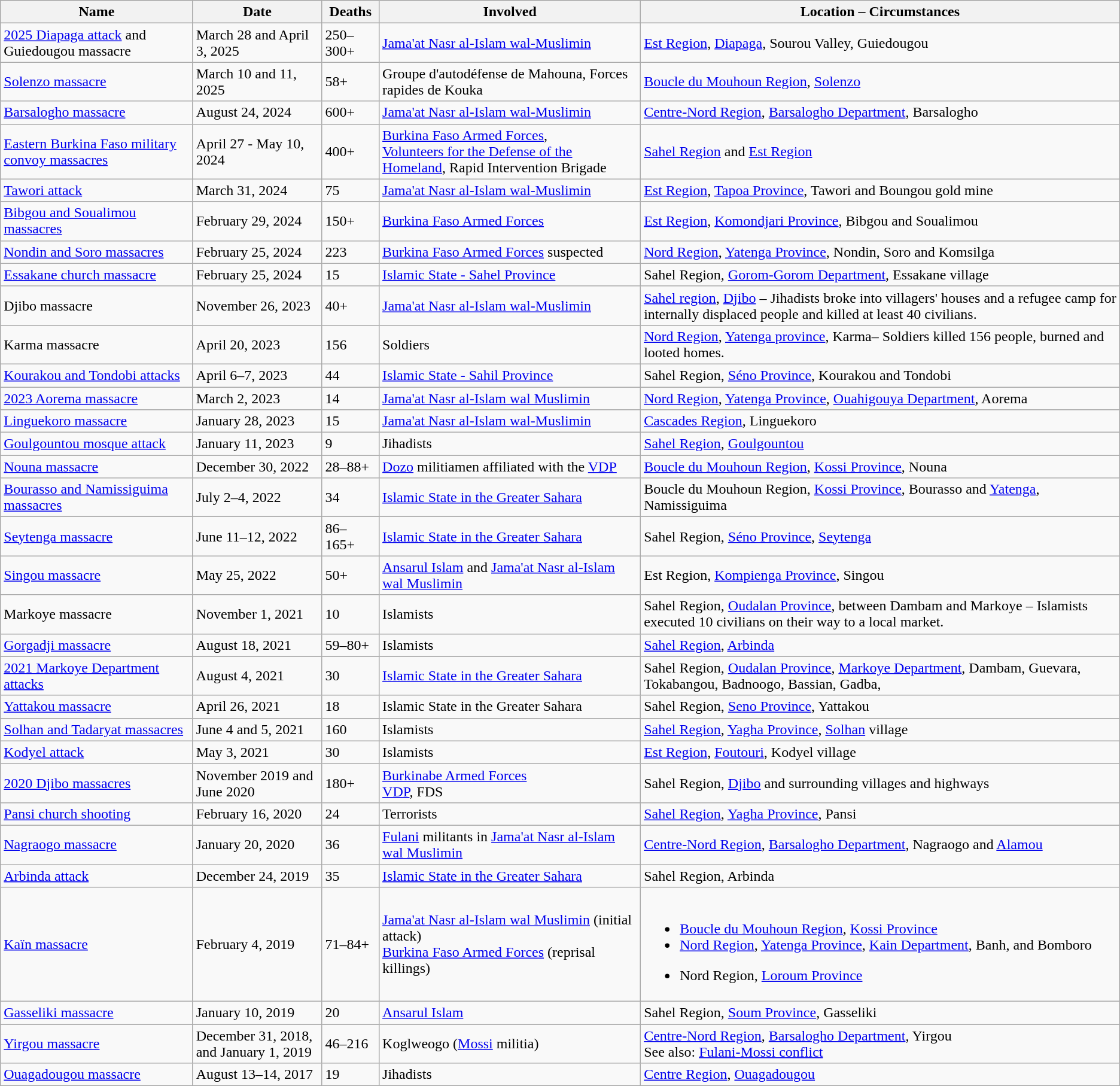<table class="sortable wikitable">
<tr>
<th>Name</th>
<th>Date</th>
<th>Deaths</th>
<th>Involved</th>
<th class="sortable">Location – Circumstances</th>
</tr>
<tr>
<td><a href='#'>2025 Diapaga attack</a> and Guiedougou massacre</td>
<td>March 28 and April 3, 2025</td>
<td>250–300+</td>
<td><a href='#'>Jama'at Nasr al-Islam wal-Muslimin</a></td>
<td><a href='#'>Est Region</a>, <a href='#'>Diapaga</a>, Sourou Valley, Guiedougou</td>
</tr>
<tr>
<td><a href='#'>Solenzo massacre</a></td>
<td>March 10 and 11, 2025</td>
<td>58+</td>
<td>Groupe d'autodéfense de Mahouna, Forces rapides de Kouka</td>
<td><a href='#'>Boucle du Mouhoun Region</a>, <a href='#'>Solenzo</a></td>
</tr>
<tr>
<td><a href='#'>Barsalogho massacre</a></td>
<td>August 24, 2024</td>
<td>600+</td>
<td><a href='#'>Jama'at Nasr al-Islam wal-Muslimin</a></td>
<td><a href='#'>Centre-Nord Region</a>, <a href='#'>Barsalogho Department</a>, Barsalogho</td>
</tr>
<tr>
<td><a href='#'>Eastern Burkina Faso military convoy massacres</a></td>
<td>April 27 - May 10, 2024</td>
<td>400+</td>
<td><a href='#'>Burkina Faso Armed Forces</a>,<br><a href='#'>Volunteers for the Defense of the Homeland</a>, 
Rapid Intervention Brigade</td>
<td><a href='#'>Sahel Region</a> and <a href='#'>Est Region</a></td>
</tr>
<tr>
<td><a href='#'>Tawori attack</a></td>
<td>March 31, 2024</td>
<td>75</td>
<td><a href='#'>Jama'at Nasr al-Islam wal-Muslimin</a></td>
<td><a href='#'>Est Region</a>, <a href='#'>Tapoa Province</a>, Tawori and Boungou gold mine</td>
</tr>
<tr>
<td><a href='#'>Bibgou and Soualimou massacres</a></td>
<td>February 29, 2024</td>
<td>150+</td>
<td><a href='#'>Burkina Faso Armed Forces</a></td>
<td><a href='#'>Est Region</a>, <a href='#'>Komondjari Province</a>, Bibgou and Soualimou</td>
</tr>
<tr>
<td><a href='#'>Nondin and Soro massacres</a></td>
<td>February 25, 2024</td>
<td>223</td>
<td><a href='#'>Burkina Faso Armed Forces</a> suspected</td>
<td><a href='#'>Nord Region</a>, <a href='#'>Yatenga Province</a>, Nondin, Soro and Komsilga</td>
</tr>
<tr>
<td><a href='#'>Essakane church massacre</a></td>
<td>February 25, 2024</td>
<td>15</td>
<td><a href='#'>Islamic State - Sahel Province</a></td>
<td>Sahel Region, <a href='#'>Gorom-Gorom Department</a>, Essakane village</td>
</tr>
<tr>
<td>Djibo massacre</td>
<td>November 26, 2023</td>
<td>40+</td>
<td><a href='#'>Jama'at Nasr al-Islam wal-Muslimin</a></td>
<td><a href='#'>Sahel region</a>, <a href='#'>Djibo</a> – Jihadists broke into villagers' houses and a refugee camp for internally displaced people and killed at least 40 civilians.</td>
</tr>
<tr>
<td>Karma massacre</td>
<td>April 20, 2023</td>
<td>156</td>
<td>Soldiers</td>
<td><a href='#'>Nord Region</a>, <a href='#'>Yatenga province</a>, Karma– Soldiers killed 156 people, burned and looted homes.</td>
</tr>
<tr>
<td><a href='#'>Kourakou and Tondobi attacks</a></td>
<td>April 6–7, 2023</td>
<td>44</td>
<td><a href='#'>Islamic State - Sahil Province</a></td>
<td>Sahel Region, <a href='#'>Séno Province</a>, Kourakou and Tondobi</td>
</tr>
<tr>
<td><a href='#'>2023 Aorema massacre</a></td>
<td>March 2, 2023</td>
<td>14</td>
<td><a href='#'>Jama'at Nasr al-Islam wal Muslimin</a></td>
<td><a href='#'>Nord Region</a>, <a href='#'>Yatenga Province</a>, <a href='#'>Ouahigouya Department</a>, Aorema</td>
</tr>
<tr>
<td><a href='#'>Linguekoro massacre</a></td>
<td>January 28, 2023</td>
<td>15</td>
<td><a href='#'>Jama'at Nasr al-Islam wal-Muslimin</a></td>
<td><a href='#'>Cascades Region</a>, Linguekoro</td>
</tr>
<tr>
<td><a href='#'>Goulgountou mosque attack</a></td>
<td>January 11, 2023</td>
<td>9</td>
<td>Jihadists</td>
<td><a href='#'>Sahel Region</a>, <a href='#'>Goulgountou</a></td>
</tr>
<tr>
<td><a href='#'>Nouna massacre</a></td>
<td>December 30, 2022</td>
<td>28–88+</td>
<td><a href='#'>Dozo</a> militiamen affiliated with the <a href='#'>VDP</a></td>
<td><a href='#'>Boucle du Mouhoun Region</a>, <a href='#'>Kossi Province</a>, Nouna</td>
</tr>
<tr>
<td><a href='#'>Bourasso and Namissiguima massacres</a></td>
<td>July 2–4, 2022</td>
<td>34</td>
<td><a href='#'>Islamic State in the Greater Sahara</a></td>
<td>Boucle du Mouhoun Region, <a href='#'>Kossi Province</a>, Bourasso and <a href='#'>Yatenga</a>, Namissiguima</td>
</tr>
<tr>
<td><a href='#'>Seytenga massacre</a></td>
<td>June 11–12, 2022</td>
<td>86–165+</td>
<td><a href='#'>Islamic State in the Greater Sahara</a></td>
<td>Sahel Region, <a href='#'>Séno Province</a>, <a href='#'>Seytenga</a></td>
</tr>
<tr>
<td><a href='#'>Singou massacre</a></td>
<td>May 25, 2022</td>
<td>50+</td>
<td><a href='#'>Ansarul Islam</a> and <a href='#'>Jama'at Nasr al-Islam wal Muslimin</a></td>
<td>Est Region, <a href='#'>Kompienga Province</a>, Singou</td>
</tr>
<tr>
<td>Markoye massacre</td>
<td>November 1, 2021</td>
<td>10</td>
<td>Islamists</td>
<td>Sahel Region, <a href='#'>Oudalan Province</a>, between Dambam and Markoye – Islamists executed 10 civilians on their way to a local market.</td>
</tr>
<tr>
<td><a href='#'>Gorgadji massacre</a></td>
<td>August 18, 2021</td>
<td>59–80+</td>
<td>Islamists</td>
<td><a href='#'>Sahel Region</a>, <a href='#'>Arbinda</a></td>
</tr>
<tr>
<td><a href='#'>2021 Markoye Department attacks</a></td>
<td>August 4, 2021</td>
<td>30</td>
<td><a href='#'>Islamic State in the Greater Sahara</a></td>
<td>Sahel Region, <a href='#'>Oudalan Province</a>, <a href='#'>Markoye Department</a>, Dambam, Guevara, Tokabangou, Badnoogo, Bassian, Gadba,</td>
</tr>
<tr>
<td><a href='#'>Yattakou massacre</a></td>
<td>April 26, 2021</td>
<td>18</td>
<td>Islamic State in the Greater Sahara</td>
<td>Sahel Region, <a href='#'>Seno Province</a>, Yattakou</td>
</tr>
<tr>
<td><a href='#'>Solhan and Tadaryat massacres</a></td>
<td>June 4 and 5, 2021</td>
<td>160</td>
<td>Islamists</td>
<td><a href='#'>Sahel Region</a>, <a href='#'>Yagha Province</a>, <a href='#'>Solhan</a> village</td>
</tr>
<tr>
<td><a href='#'>Kodyel attack</a></td>
<td>May 3, 2021</td>
<td>30</td>
<td>Islamists</td>
<td><a href='#'>Est Region</a>, <a href='#'>Foutouri</a>, Kodyel village</td>
</tr>
<tr>
<td><a href='#'>2020 Djibo massacres</a></td>
<td>November 2019 and June 2020</td>
<td>180+</td>
<td><a href='#'>Burkinabe Armed Forces</a><br><a href='#'>VDP</a>, FDS</td>
<td>Sahel Region, <a href='#'>Djibo</a> and surrounding villages and highways</td>
</tr>
<tr>
<td><a href='#'>Pansi church shooting</a></td>
<td>February 16, 2020</td>
<td>24</td>
<td>Terrorists</td>
<td><a href='#'>Sahel Region</a>, <a href='#'>Yagha Province</a>, Pansi</td>
</tr>
<tr>
<td><a href='#'>Nagraogo massacre</a></td>
<td>January 20, 2020</td>
<td>36</td>
<td><a href='#'>Fulani</a> militants in <a href='#'>Jama'at Nasr al-Islam wal Muslimin</a></td>
<td><a href='#'>Centre-Nord Region</a>, <a href='#'>Barsalogho Department</a>, Nagraogo and <a href='#'>Alamou</a></td>
</tr>
<tr>
<td><a href='#'>Arbinda attack</a></td>
<td>December 24, 2019</td>
<td>35</td>
<td><a href='#'>Islamic State in the Greater Sahara</a></td>
<td>Sahel Region, Arbinda</td>
</tr>
<tr>
<td><a href='#'>Kaïn massacre</a></td>
<td>February 4, 2019</td>
<td>71–84+</td>
<td><a href='#'>Jama'at Nasr al-Islam wal Muslimin</a> (initial attack)<br><a href='#'>Burkina Faso Armed Forces</a> (reprisal killings)</td>
<td><br><ul><li><a href='#'>Boucle du Mouhoun Region</a>, <a href='#'>Kossi Province</a></li><li><a href='#'>Nord Region</a>, <a href='#'>Yatenga Province</a>, <a href='#'>Kain Department</a>, Banh, and Bomboro</li></ul><ul><li>Nord Region, <a href='#'>Loroum Province</a></li></ul></td>
</tr>
<tr>
<td><a href='#'>Gasseliki massacre</a></td>
<td>January 10, 2019</td>
<td>20</td>
<td><a href='#'>Ansarul Islam</a></td>
<td>Sahel Region, <a href='#'>Soum Province</a>, Gasseliki</td>
</tr>
<tr>
<td><a href='#'>Yirgou massacre</a></td>
<td>December 31, 2018,<br>and January 1, 2019</td>
<td>46–216</td>
<td>Koglweogo (<a href='#'>Mossi</a> militia)</td>
<td><a href='#'>Centre-Nord Region</a>, <a href='#'>Barsalogho Department</a>, Yirgou<br>See also: <a href='#'>Fulani-Mossi conflict</a></td>
</tr>
<tr>
<td><a href='#'>Ouagadougou massacre</a></td>
<td>August 13–14, 2017</td>
<td>19</td>
<td>Jihadists</td>
<td><a href='#'>Centre Region</a>, <a href='#'>Ouagadougou</a></td>
</tr>
</table>
